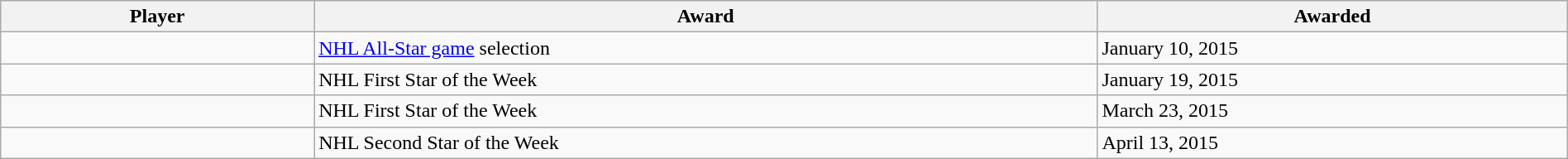<table class="wikitable sortable" style="width:100%;">
<tr>
<th style="width:20%;">Player</th>
<th style="width:50%;">Award</th>
<th style="width:30%;" data-sort-type="date">Awarded</th>
</tr>
<tr>
<td></td>
<td><a href='#'>NHL All-Star game</a> selection</td>
<td>January 10, 2015</td>
</tr>
<tr>
<td></td>
<td>NHL First Star of the Week</td>
<td>January 19, 2015</td>
</tr>
<tr>
<td></td>
<td>NHL First Star of the Week</td>
<td>March 23, 2015</td>
</tr>
<tr>
<td></td>
<td>NHL Second Star of the Week</td>
<td>April 13, 2015</td>
</tr>
</table>
